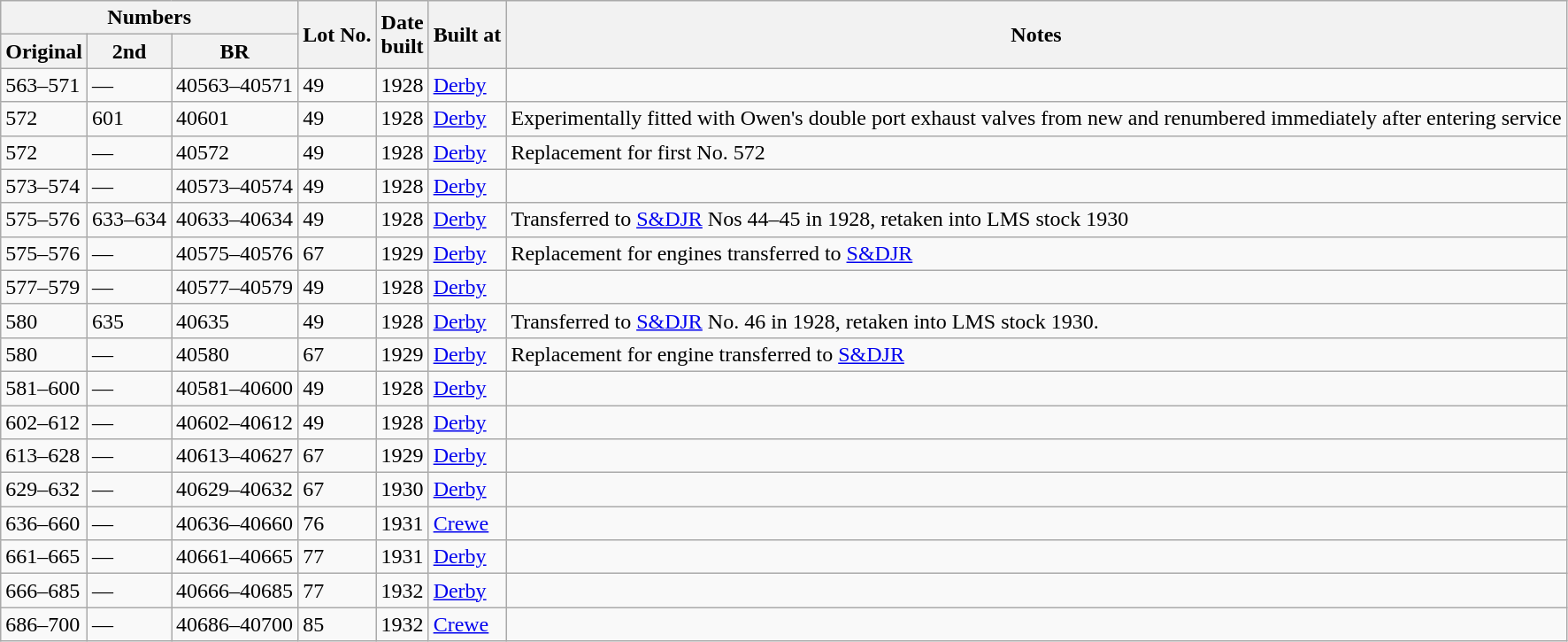<table class="wikitable">
<tr>
<th colspan=3>Numbers</th>
<th rowspan=2>Lot No.</th>
<th rowspan=2>Date<br>built</th>
<th rowspan=2>Built at</th>
<th rowspan=2>Notes</th>
</tr>
<tr>
<th>Original</th>
<th>2nd</th>
<th>BR</th>
</tr>
<tr>
<td>563–571</td>
<td>—</td>
<td>40563–40571</td>
<td>49</td>
<td>1928</td>
<td><a href='#'>Derby</a></td>
<td></td>
</tr>
<tr>
<td>572</td>
<td>601</td>
<td>40601</td>
<td>49</td>
<td>1928</td>
<td><a href='#'>Derby</a></td>
<td>Experimentally fitted with Owen's double port exhaust valves from new and renumbered immediately after entering service</td>
</tr>
<tr>
<td>572</td>
<td>—</td>
<td>40572</td>
<td>49</td>
<td>1928</td>
<td><a href='#'>Derby</a></td>
<td>Replacement for first No. 572</td>
</tr>
<tr>
<td>573–574</td>
<td>—</td>
<td>40573–40574</td>
<td>49</td>
<td>1928</td>
<td><a href='#'>Derby</a></td>
<td></td>
</tr>
<tr>
<td>575–576</td>
<td>633–634</td>
<td>40633–40634</td>
<td>49</td>
<td>1928</td>
<td><a href='#'>Derby</a></td>
<td>Transferred to <a href='#'>S&DJR</a> Nos 44–45 in 1928, retaken into LMS stock 1930</td>
</tr>
<tr>
<td>575–576</td>
<td>—</td>
<td>40575–40576</td>
<td>67</td>
<td>1929</td>
<td><a href='#'>Derby</a></td>
<td>Replacement for engines transferred to <a href='#'>S&DJR</a></td>
</tr>
<tr>
<td>577–579</td>
<td>—</td>
<td>40577–40579</td>
<td>49</td>
<td>1928</td>
<td><a href='#'>Derby</a></td>
<td></td>
</tr>
<tr>
<td>580</td>
<td>635</td>
<td>40635</td>
<td>49</td>
<td>1928</td>
<td><a href='#'>Derby</a></td>
<td>Transferred to <a href='#'>S&DJR</a> No. 46 in 1928, retaken into LMS stock 1930.</td>
</tr>
<tr>
<td>580</td>
<td>—</td>
<td>40580</td>
<td>67</td>
<td>1929</td>
<td><a href='#'>Derby</a></td>
<td>Replacement for engine transferred to <a href='#'>S&DJR</a></td>
</tr>
<tr>
<td>581–600</td>
<td>—</td>
<td>40581–40600</td>
<td>49</td>
<td>1928</td>
<td><a href='#'>Derby</a></td>
<td></td>
</tr>
<tr>
<td>602–612</td>
<td>—</td>
<td>40602–40612</td>
<td>49</td>
<td>1928</td>
<td><a href='#'>Derby</a></td>
<td></td>
</tr>
<tr>
<td>613–628</td>
<td>—</td>
<td>40613–40627</td>
<td>67</td>
<td>1929</td>
<td><a href='#'>Derby</a></td>
<td></td>
</tr>
<tr>
<td>629–632</td>
<td>—</td>
<td>40629–40632</td>
<td>67</td>
<td>1930</td>
<td><a href='#'>Derby</a></td>
<td></td>
</tr>
<tr>
<td>636–660</td>
<td>—</td>
<td>40636–40660</td>
<td>76</td>
<td>1931</td>
<td><a href='#'>Crewe</a></td>
<td></td>
</tr>
<tr>
<td>661–665</td>
<td>—</td>
<td>40661–40665</td>
<td>77</td>
<td>1931</td>
<td><a href='#'>Derby</a></td>
<td></td>
</tr>
<tr>
<td>666–685</td>
<td>—</td>
<td>40666–40685</td>
<td>77</td>
<td>1932</td>
<td><a href='#'>Derby</a></td>
<td></td>
</tr>
<tr>
<td>686–700</td>
<td>—</td>
<td>40686–40700</td>
<td>85</td>
<td>1932</td>
<td><a href='#'>Crewe</a></td>
<td></td>
</tr>
</table>
